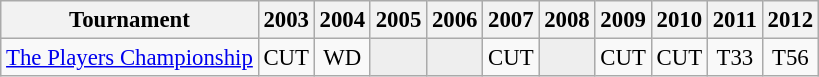<table class="wikitable" style="font-size:95%;text-align:center;">
<tr>
<th>Tournament</th>
<th>2003</th>
<th>2004</th>
<th>2005</th>
<th>2006</th>
<th>2007</th>
<th>2008</th>
<th>2009</th>
<th>2010</th>
<th>2011</th>
<th>2012</th>
</tr>
<tr>
<td align=left><a href='#'>The Players Championship</a></td>
<td>CUT</td>
<td>WD</td>
<td style="background:#eeeeee;"></td>
<td style="background:#eeeeee;"></td>
<td>CUT</td>
<td style="background:#eeeeee;"></td>
<td>CUT</td>
<td>CUT</td>
<td>T33</td>
<td>T56</td>
</tr>
</table>
